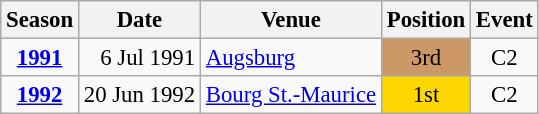<table class="wikitable" style="text-align:center; font-size:95%;">
<tr>
<th>Season</th>
<th>Date</th>
<th>Venue</th>
<th>Position</th>
<th>Event</th>
</tr>
<tr>
<td><strong><a href='#'>1991</a></strong></td>
<td align=right>6 Jul 1991</td>
<td align=left><a href='#'>Augsburg</a></td>
<td bgcolor=cc9966>3rd</td>
<td>C2</td>
</tr>
<tr>
<td><strong><a href='#'>1992</a></strong></td>
<td align=right>20 Jun 1992</td>
<td align=left><a href='#'>Bourg St.-Maurice</a></td>
<td bgcolor=gold>1st</td>
<td>C2</td>
</tr>
</table>
